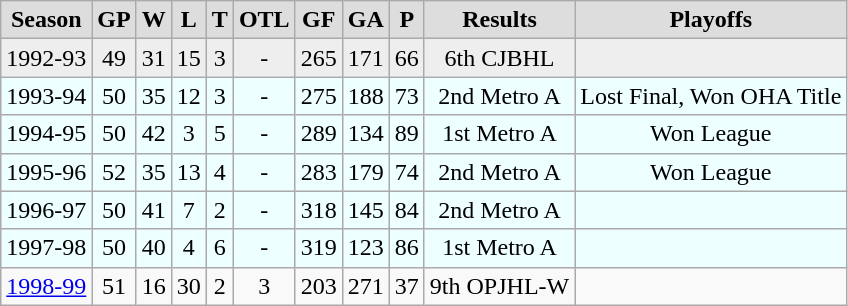<table class="wikitable">
<tr align="center"  bgcolor="#dddddd">
<td><strong>Season</strong></td>
<td><strong>GP</strong></td>
<td><strong>W</strong></td>
<td><strong>L</strong></td>
<td><strong>T</strong></td>
<td><strong>OTL</strong></td>
<td><strong>GF</strong></td>
<td><strong>GA</strong></td>
<td><strong>P</strong></td>
<td><strong>Results</strong></td>
<td><strong>Playoffs</strong></td>
</tr>
<tr align="center" bgcolor="#eeeeee">
<td>1992-93</td>
<td>49</td>
<td>31</td>
<td>15</td>
<td>3</td>
<td>-</td>
<td>265</td>
<td>171</td>
<td>66</td>
<td>6th CJBHL</td>
<td></td>
</tr>
<tr align="center" bgcolor="#EEFFFF">
<td>1993-94</td>
<td>50</td>
<td>35</td>
<td>12</td>
<td>3</td>
<td>-</td>
<td>275</td>
<td>188</td>
<td>73</td>
<td>2nd Metro A</td>
<td>Lost Final, Won OHA Title</td>
</tr>
<tr align="center" bgcolor="#EEFFFF">
<td>1994-95</td>
<td>50</td>
<td>42</td>
<td>3</td>
<td>5</td>
<td>-</td>
<td>289</td>
<td>134</td>
<td>89</td>
<td>1st Metro A</td>
<td>Won League</td>
</tr>
<tr align="center" bgcolor="#EEFFFF">
<td>1995-96</td>
<td>52</td>
<td>35</td>
<td>13</td>
<td>4</td>
<td>-</td>
<td>283</td>
<td>179</td>
<td>74</td>
<td>2nd Metro A</td>
<td>Won League</td>
</tr>
<tr align="center" bgcolor="#EEFFFF">
<td>1996-97</td>
<td>50</td>
<td>41</td>
<td>7</td>
<td>2</td>
<td>-</td>
<td>318</td>
<td>145</td>
<td>84</td>
<td>2nd Metro A</td>
<td></td>
</tr>
<tr align="center" bgcolor="#EEFFFF">
<td>1997-98</td>
<td>50</td>
<td>40</td>
<td>4</td>
<td>6</td>
<td>-</td>
<td>319</td>
<td>123</td>
<td>86</td>
<td>1st Metro A</td>
<td></td>
</tr>
<tr align="center">
<td><a href='#'>1998-99</a></td>
<td>51</td>
<td>16</td>
<td>30</td>
<td>2</td>
<td>3</td>
<td>203</td>
<td>271</td>
<td>37</td>
<td>9th OPJHL-W</td>
<td></td>
</tr>
</table>
